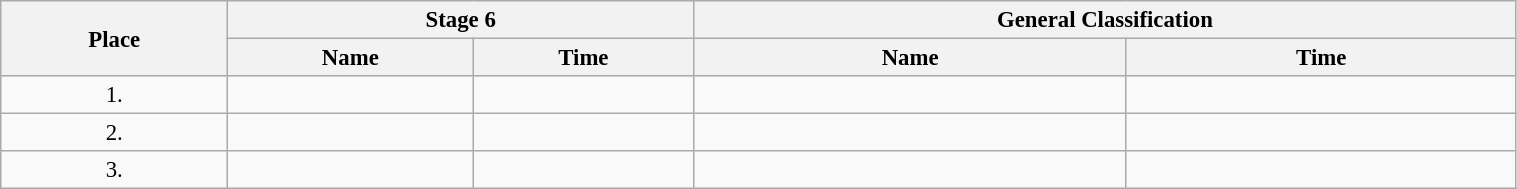<table class=wikitable style="font-size:95%" width="80%">
<tr>
<th rowspan="2">Place</th>
<th colspan="2">Stage 6</th>
<th colspan="2">General Classification</th>
</tr>
<tr>
<th>Name</th>
<th>Time</th>
<th>Name</th>
<th>Time</th>
</tr>
<tr>
<td align="center">1.</td>
<td></td>
<td></td>
<td></td>
<td></td>
</tr>
<tr>
<td align="center">2.</td>
<td></td>
<td></td>
<td></td>
<td></td>
</tr>
<tr>
<td align="center">3.</td>
<td></td>
<td></td>
<td></td>
<td></td>
</tr>
</table>
